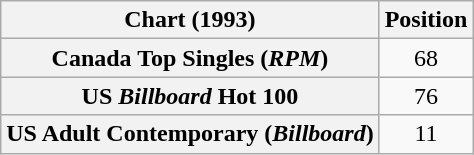<table class="wikitable sortable plainrowheaders">
<tr>
<th scope="col">Chart (1993)</th>
<th scope="col">Position</th>
</tr>
<tr>
<th scope="row">Canada Top Singles (<em>RPM</em>)</th>
<td align="center">68</td>
</tr>
<tr>
<th scope="row">US <em>Billboard</em> Hot 100</th>
<td align="center">76</td>
</tr>
<tr>
<th scope="row">US Adult Contemporary (<em>Billboard</em>)</th>
<td align="center">11</td>
</tr>
</table>
